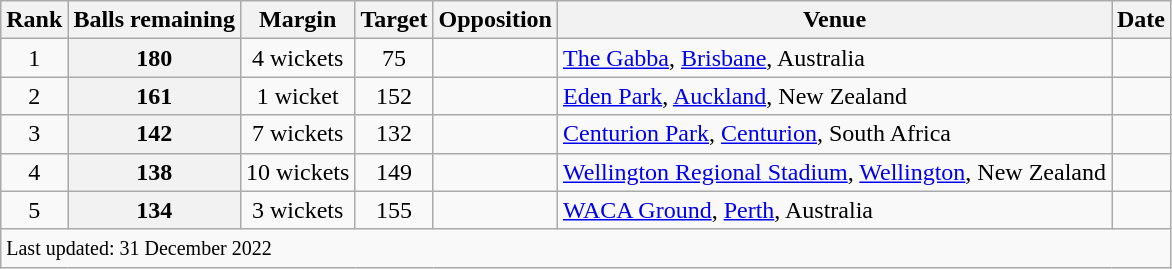<table class="wikitable plainrowheaders sortable">
<tr>
<th scope=col>Rank</th>
<th scope=col>Balls remaining</th>
<th scope=col>Margin</th>
<th scope=col>Target</th>
<th scope=col>Opposition</th>
<th scope=col>Venue</th>
<th scope=col>Date</th>
</tr>
<tr>
<td align=center>1</td>
<th scope=row style=text-align:center;>180</th>
<td align=center>4 wickets</td>
<td align=center>75</td>
<td></td>
<td><a href='#'>The Gabba</a>, <a href='#'>Brisbane</a>, Australia</td>
<td><a href='#'></a></td>
</tr>
<tr>
<td align=center>2</td>
<th scope=row style=text-align:center;>161</th>
<td align=center>1 wicket</td>
<td align=center>152</td>
<td></td>
<td><a href='#'>Eden Park</a>, <a href='#'>Auckland</a>, New Zealand</td>
<td><a href='#'></a></td>
</tr>
<tr>
<td align=center>3</td>
<th scope=row style=text-align:center;>142</th>
<td align=center>7 wickets</td>
<td align=center>132</td>
<td></td>
<td><a href='#'>Centurion Park</a>, <a href='#'>Centurion</a>, South Africa</td>
<td><a href='#'></a></td>
</tr>
<tr>
<td align=center>4</td>
<th scope=row style=text-align:center;>138</th>
<td align=center>10 wickets</td>
<td align=center>149</td>
<td></td>
<td><a href='#'>Wellington Regional Stadium</a>, <a href='#'>Wellington</a>, New Zealand</td>
<td><a href='#'></a></td>
</tr>
<tr>
<td align=center>5</td>
<th scope=row style=text-align:center;>134</th>
<td align=center>3 wickets</td>
<td align=center>155</td>
<td></td>
<td><a href='#'>WACA Ground</a>, <a href='#'>Perth</a>, Australia</td>
<td><a href='#'></a></td>
</tr>
<tr class=sortbottom>
<td colspan=7><small>Last updated: 31 December 2022</small></td>
</tr>
</table>
